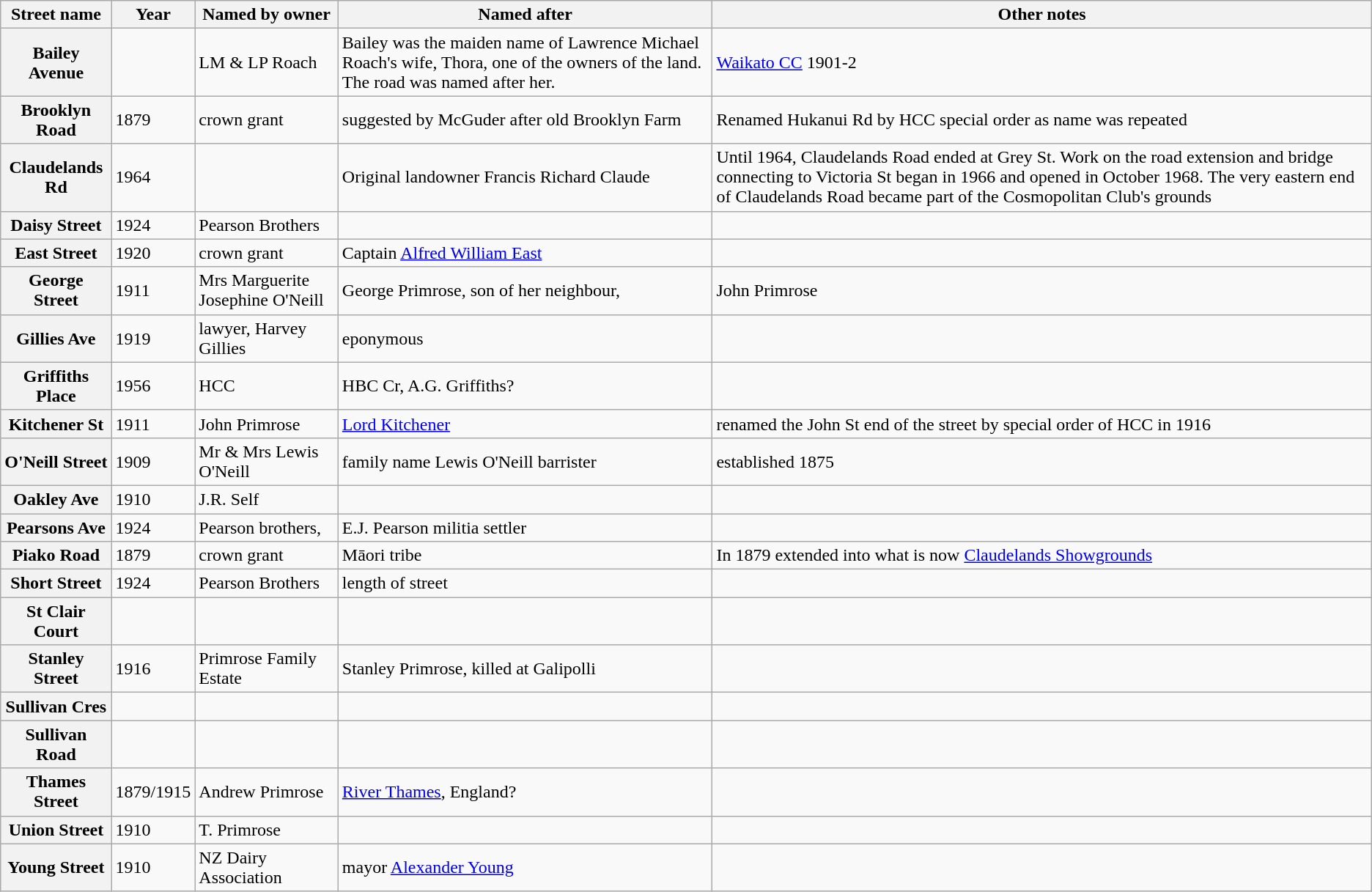<table class="wikitable sortable" border="1">
<tr>
<th>Street name</th>
<th><strong>Year</strong></th>
<th><strong>Named by owner</strong></th>
<th><strong>Named after</strong></th>
<th><strong>Other notes</strong></th>
</tr>
<tr>
<th>Bailey Avenue</th>
<td></td>
<td>LM & LP Roach</td>
<td>Bailey was the maiden name of Lawrence Michael Roach's wife, Thora, one of the owners of the land. The road was named after her.</td>
<td><a href='#'>Waikato CC</a> 1901-2</td>
</tr>
<tr Family land Roach Family Knowledge>
<th>Brooklyn Road</th>
<td>1879</td>
<td>crown grant</td>
<td>suggested by McGuder after old Brooklyn Farm</td>
<td>Renamed Hukanui Rd by HCC special order as name was repeated</td>
</tr>
<tr>
<th>Claudelands Rd</th>
<td>1964</td>
<td></td>
<td>Original landowner Francis Richard Claude</td>
<td>Until 1964, Claudelands Road ended at Grey St. Work on the road extension and bridge connecting to Victoria St began in 1966 and opened in October 1968. The very eastern end of Claudelands Road became part of the Cosmopolitan Club's grounds</td>
</tr>
<tr>
<th>Daisy Street</th>
<td>1924</td>
<td>Pearson Brothers</td>
<td></td>
<td></td>
</tr>
<tr>
<th>East Street</th>
<td>1920</td>
<td>crown grant</td>
<td>Captain <a href='#'>Alfred William East</a></td>
<td></td>
</tr>
<tr>
<th>George Street</th>
<td>1911</td>
<td>Mrs Marguerite Josephine O'Neill</td>
<td>George Primrose, son of her neighbour,</td>
<td>John Primrose</td>
</tr>
<tr>
<th>Gillies Ave</th>
<td>1919</td>
<td>lawyer, Harvey Gillies</td>
<td>eponymous</td>
<td></td>
</tr>
<tr>
<th>Griffiths Place</th>
<td>1956</td>
<td>HCC</td>
<td>HBC Cr, A.G. Griffiths?</td>
<td></td>
</tr>
<tr>
<th>Kitchener St</th>
<td>1911</td>
<td>John Primrose</td>
<td><a href='#'>Lord Kitchener</a></td>
<td>renamed the John St end of the street by special order of HCC in 1916</td>
</tr>
<tr>
<th>O'Neill Street</th>
<td>1909</td>
<td>Mr & Mrs Lewis O'Neill</td>
<td>family name Lewis O'Neill barrister</td>
<td>established 1875</td>
</tr>
<tr>
<th>Oakley Ave</th>
<td>1910</td>
<td>J.R. Self</td>
<td></td>
<td></td>
</tr>
<tr>
<th>Pearsons Ave</th>
<td>1924</td>
<td>Pearson brothers,</td>
<td>E.J. Pearson militia settler</td>
<td></td>
</tr>
<tr>
<th>Piako Road</th>
<td>1879</td>
<td>crown grant</td>
<td>Māori tribe</td>
<td>In 1879 extended into what is now <a href='#'>Claudelands Showgrounds</a></td>
</tr>
<tr>
<th>Short Street</th>
<td>1924</td>
<td>Pearson Brothers</td>
<td>length of street</td>
<td></td>
</tr>
<tr>
<th>St Clair Court</th>
<td></td>
<td></td>
<td></td>
<td></td>
</tr>
<tr>
<th>Stanley Street</th>
<td>1916</td>
<td>Primrose Family Estate</td>
<td>Stanley Primrose, killed at Galipolli</td>
<td></td>
</tr>
<tr>
<th>Sullivan Cres</th>
<td></td>
<td></td>
<td></td>
<td></td>
</tr>
<tr>
<th>Sullivan Road</th>
<td></td>
<td></td>
<td></td>
<td></td>
</tr>
<tr>
<th>Thames Street</th>
<td>1879/1915</td>
<td>Andrew Primrose</td>
<td><a href='#'>River Thames</a>, England?</td>
<td></td>
</tr>
<tr>
<th>Union Street</th>
<td>1910</td>
<td>T. Primrose</td>
<td></td>
<td></td>
</tr>
<tr>
<th>Young Street</th>
<td>1910</td>
<td>NZ Dairy Association</td>
<td>mayor <a href='#'>Alexander Young</a></td>
<td></td>
</tr>
</table>
